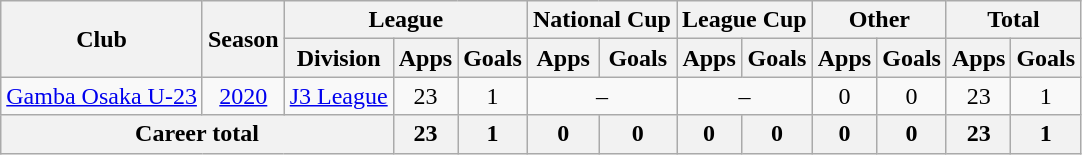<table class="wikitable" style="text-align: center">
<tr>
<th rowspan="2">Club</th>
<th rowspan="2">Season</th>
<th colspan="3">League</th>
<th colspan="2">National Cup</th>
<th colspan="2">League Cup</th>
<th colspan="2">Other</th>
<th colspan="2">Total</th>
</tr>
<tr>
<th>Division</th>
<th>Apps</th>
<th>Goals</th>
<th>Apps</th>
<th>Goals</th>
<th>Apps</th>
<th>Goals</th>
<th>Apps</th>
<th>Goals</th>
<th>Apps</th>
<th>Goals</th>
</tr>
<tr>
<td><a href='#'>Gamba Osaka U-23</a></td>
<td><a href='#'>2020</a></td>
<td><a href='#'>J3 League</a></td>
<td>23</td>
<td>1</td>
<td colspan="2">–</td>
<td colspan="2">–</td>
<td>0</td>
<td>0</td>
<td>23</td>
<td>1</td>
</tr>
<tr>
<th colspan=3>Career total</th>
<th>23</th>
<th>1</th>
<th>0</th>
<th>0</th>
<th>0</th>
<th>0</th>
<th>0</th>
<th>0</th>
<th>23</th>
<th>1</th>
</tr>
</table>
